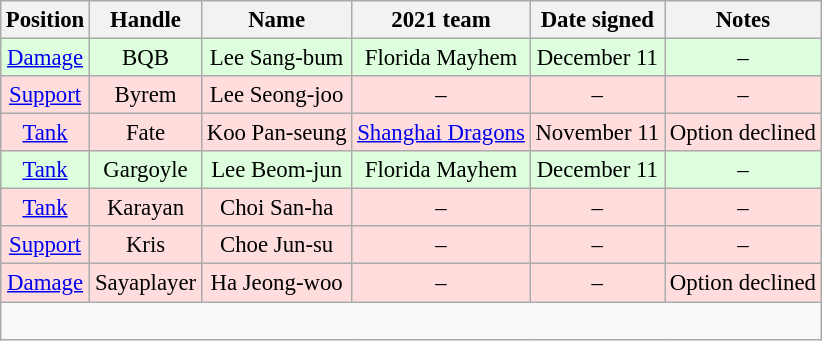<table class="wikitable sortable" align="right" style="text-align:center; font-size:95%; margin: 0 0 0 1em;">
<tr>
<th>Position</th>
<th>Handle</th>
<th>Name</th>
<th>2021 team</th>
<th>Date signed</th>
<th>Notes</th>
</tr>
<tr style="background:#dfd;">
<td><a href='#'>Damage</a></td>
<td>BQB</td>
<td>Lee Sang-bum</td>
<td>Florida Mayhem</td>
<td>December 11</td>
<td>–</td>
</tr>
<tr style="background:#fdd;">
<td><a href='#'>Support</a></td>
<td>Byrem</td>
<td>Lee Seong-joo</td>
<td>–</td>
<td>–</td>
<td>–</td>
</tr>
<tr style="background:#fdd;">
<td><a href='#'>Tank</a></td>
<td>Fate</td>
<td>Koo Pan-seung</td>
<td><a href='#'>Shanghai Dragons</a></td>
<td>November 11</td>
<td>Option declined</td>
</tr>
<tr style="background:#dfd;">
<td><a href='#'>Tank</a></td>
<td>Gargoyle</td>
<td>Lee Beom-jun</td>
<td>Florida Mayhem</td>
<td>December 11</td>
<td>–</td>
</tr>
<tr style="background:#fdd;">
<td><a href='#'>Tank</a></td>
<td>Karayan</td>
<td>Choi San-ha</td>
<td>–</td>
<td>–</td>
<td>–</td>
</tr>
<tr style="background:#fdd;">
<td><a href='#'>Support</a></td>
<td>Kris</td>
<td>Choe Jun-su</td>
<td>–</td>
<td>–</td>
<td>–</td>
</tr>
<tr style="background:#fdd;">
<td><a href='#'>Damage</a></td>
<td>Sayaplayer</td>
<td>Ha Jeong-woo</td>
<td>–</td>
<td>–</td>
<td>Option declined</td>
</tr>
<tr class="sortbottom">
<td colspan="6"><br></td>
</tr>
</table>
